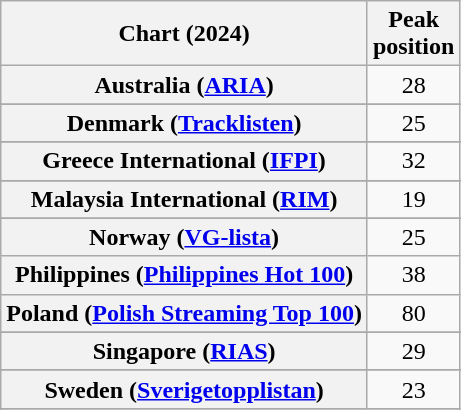<table class="wikitable sortable plainrowheaders" style="text-align:center">
<tr>
<th scope="col">Chart (2024)</th>
<th scope="col">Peak<br>position</th>
</tr>
<tr>
<th scope="row">Australia (<a href='#'>ARIA</a>)</th>
<td>28</td>
</tr>
<tr>
</tr>
<tr>
</tr>
<tr>
<th scope="row">Denmark (<a href='#'>Tracklisten</a>)</th>
<td>25</td>
</tr>
<tr>
</tr>
<tr>
</tr>
<tr>
<th scope="row">Greece International (<a href='#'>IFPI</a>)</th>
<td>32</td>
</tr>
<tr>
</tr>
<tr>
</tr>
<tr>
<th scope="row">Malaysia International (<a href='#'>RIM</a>)</th>
<td>19</td>
</tr>
<tr>
</tr>
<tr>
<th scope="row">Norway (<a href='#'>VG-lista</a>)</th>
<td>25</td>
</tr>
<tr>
<th scope="row">Philippines (<a href='#'>Philippines Hot 100</a>)</th>
<td>38</td>
</tr>
<tr>
<th scope="row">Poland (<a href='#'>Polish Streaming Top 100</a>)</th>
<td>80</td>
</tr>
<tr>
</tr>
<tr>
<th scope="row">Singapore (<a href='#'>RIAS</a>)</th>
<td>29</td>
</tr>
<tr>
</tr>
<tr>
<th scope="row">Sweden (<a href='#'>Sverigetopplistan</a>)</th>
<td>23</td>
</tr>
<tr>
</tr>
<tr>
</tr>
</table>
